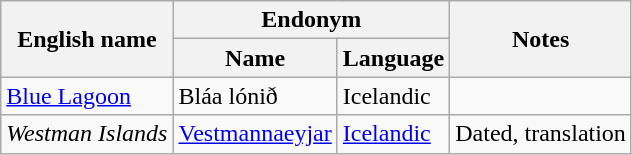<table class="wikitable sortable mw-collapsible">
<tr>
<th rowspan="2">English name</th>
<th colspan="2">Endonym</th>
<th rowspan="2">Notes</th>
</tr>
<tr>
<th>Name</th>
<th>Language</th>
</tr>
<tr>
<td><a href='#'>Blue Lagoon</a></td>
<td>Bláa lónið</td>
<td>Icelandic</td>
<td></td>
</tr>
<tr>
<td><em>Westman Islands</em></td>
<td><a href='#'>Vestmannaeyjar</a></td>
<td><a href='#'>Icelandic</a></td>
<td>Dated, translation</td>
</tr>
</table>
